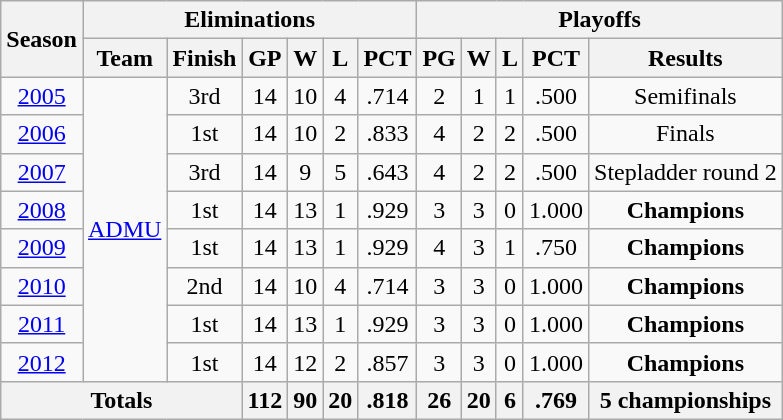<table class=wikitable style="text-align:center">
<tr>
<th rowspan=2>Season</th>
<th colspan="6">Eliminations</th>
<th colspan="5">Playoffs</th>
</tr>
<tr>
<th>Team</th>
<th>Finish</th>
<th>GP</th>
<th>W</th>
<th>L</th>
<th>PCT</th>
<th>PG</th>
<th>W</th>
<th>L</th>
<th>PCT</th>
<th>Results</th>
</tr>
<tr>
<td><a href='#'>2005</a></td>
<td rowspan="8"><a href='#'>ADMU</a></td>
<td>3rd</td>
<td>14</td>
<td>10</td>
<td>4</td>
<td>.714</td>
<td>2</td>
<td>1</td>
<td>1</td>
<td>.500</td>
<td>Semifinals</td>
</tr>
<tr>
<td><a href='#'>2006</a></td>
<td>1st</td>
<td>14</td>
<td>10</td>
<td>2</td>
<td>.833</td>
<td>4</td>
<td>2</td>
<td>2</td>
<td>.500</td>
<td>Finals</td>
</tr>
<tr>
<td><a href='#'>2007</a></td>
<td>3rd</td>
<td>14</td>
<td>9</td>
<td>5</td>
<td>.643</td>
<td>4</td>
<td>2</td>
<td>2</td>
<td>.500</td>
<td>Stepladder round 2</td>
</tr>
<tr>
<td><a href='#'>2008</a></td>
<td>1st</td>
<td>14</td>
<td>13</td>
<td>1</td>
<td>.929</td>
<td>3</td>
<td>3</td>
<td>0</td>
<td>1.000</td>
<td><strong>Champions</strong></td>
</tr>
<tr>
<td><a href='#'>2009</a></td>
<td>1st</td>
<td>14</td>
<td>13</td>
<td>1</td>
<td>.929</td>
<td>4</td>
<td>3</td>
<td>1</td>
<td>.750</td>
<td><strong>Champions</strong></td>
</tr>
<tr>
<td><a href='#'>2010</a></td>
<td>2nd</td>
<td>14</td>
<td>10</td>
<td>4</td>
<td>.714</td>
<td>3</td>
<td>3</td>
<td>0</td>
<td>1.000</td>
<td><strong>Champions</strong></td>
</tr>
<tr>
<td><a href='#'>2011</a></td>
<td>1st</td>
<td>14</td>
<td>13</td>
<td>1</td>
<td>.929</td>
<td>3</td>
<td>3</td>
<td>0</td>
<td>1.000</td>
<td><strong>Champions</strong></td>
</tr>
<tr>
<td><a href='#'>2012</a></td>
<td>1st</td>
<td>14</td>
<td>12</td>
<td>2</td>
<td>.857</td>
<td>3</td>
<td>3</td>
<td>0</td>
<td>1.000</td>
<td><strong>Champions</strong></td>
</tr>
<tr>
<th colspan="3">Totals</th>
<th>112</th>
<th>90</th>
<th>20</th>
<th>.818</th>
<th>26</th>
<th>20</th>
<th>6</th>
<th>.769</th>
<th>5 championships</th>
</tr>
</table>
